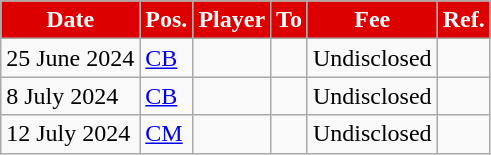<table class="wikitable plainrowheaders sortable">
<tr>
<th style="background:#DD0000;color:#fff;">Date</th>
<th style="background:#DD0000;color:#fff;">Pos.</th>
<th style="background:#DD0000;color:#fff;">Player</th>
<th style="background:#DD0000;color:#fff;">To</th>
<th style="background:#DD0000;color:#fff;">Fee</th>
<th style="background:#DD0000;color:#fff;">Ref.</th>
</tr>
<tr>
<td>25 June 2024</td>
<td><a href='#'>CB</a></td>
<td></td>
<td></td>
<td>Undisclosed</td>
<td></td>
</tr>
<tr>
<td>8 July 2024</td>
<td><a href='#'>CB</a></td>
<td></td>
<td></td>
<td>Undisclosed</td>
<td></td>
</tr>
<tr>
<td>12 July 2024</td>
<td><a href='#'>CM</a></td>
<td></td>
<td></td>
<td>Undisclosed</td>
<td></td>
</tr>
</table>
